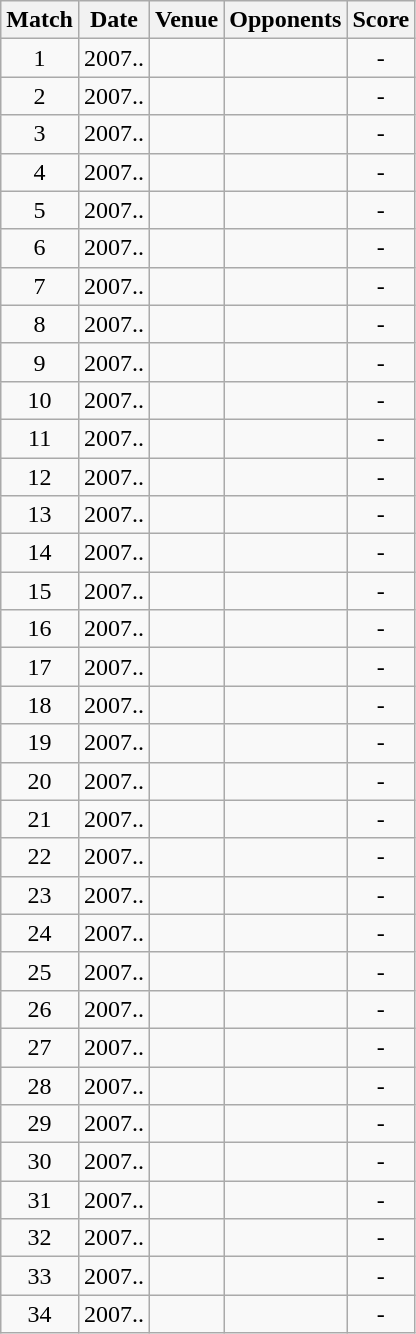<table class="wikitable" style="text-align:center;">
<tr>
<th>Match</th>
<th>Date</th>
<th>Venue</th>
<th>Opponents</th>
<th>Score</th>
</tr>
<tr>
<td>1</td>
<td>2007..</td>
<td><a href='#'></a></td>
<td><a href='#'></a></td>
<td>-</td>
</tr>
<tr>
<td>2</td>
<td>2007..</td>
<td><a href='#'></a></td>
<td><a href='#'></a></td>
<td>-</td>
</tr>
<tr>
<td>3</td>
<td>2007..</td>
<td><a href='#'></a></td>
<td><a href='#'></a></td>
<td>-</td>
</tr>
<tr>
<td>4</td>
<td>2007..</td>
<td><a href='#'></a></td>
<td><a href='#'></a></td>
<td>-</td>
</tr>
<tr>
<td>5</td>
<td>2007..</td>
<td><a href='#'></a></td>
<td><a href='#'></a></td>
<td>-</td>
</tr>
<tr>
<td>6</td>
<td>2007..</td>
<td><a href='#'></a></td>
<td><a href='#'></a></td>
<td>-</td>
</tr>
<tr>
<td>7</td>
<td>2007..</td>
<td><a href='#'></a></td>
<td><a href='#'></a></td>
<td>-</td>
</tr>
<tr>
<td>8</td>
<td>2007..</td>
<td><a href='#'></a></td>
<td><a href='#'></a></td>
<td>-</td>
</tr>
<tr>
<td>9</td>
<td>2007..</td>
<td><a href='#'></a></td>
<td><a href='#'></a></td>
<td>-</td>
</tr>
<tr>
<td>10</td>
<td>2007..</td>
<td><a href='#'></a></td>
<td><a href='#'></a></td>
<td>-</td>
</tr>
<tr>
<td>11</td>
<td>2007..</td>
<td><a href='#'></a></td>
<td><a href='#'></a></td>
<td>-</td>
</tr>
<tr>
<td>12</td>
<td>2007..</td>
<td><a href='#'></a></td>
<td><a href='#'></a></td>
<td>-</td>
</tr>
<tr>
<td>13</td>
<td>2007..</td>
<td><a href='#'></a></td>
<td><a href='#'></a></td>
<td>-</td>
</tr>
<tr>
<td>14</td>
<td>2007..</td>
<td><a href='#'></a></td>
<td><a href='#'></a></td>
<td>-</td>
</tr>
<tr>
<td>15</td>
<td>2007..</td>
<td><a href='#'></a></td>
<td><a href='#'></a></td>
<td>-</td>
</tr>
<tr>
<td>16</td>
<td>2007..</td>
<td><a href='#'></a></td>
<td><a href='#'></a></td>
<td>-</td>
</tr>
<tr>
<td>17</td>
<td>2007..</td>
<td><a href='#'></a></td>
<td><a href='#'></a></td>
<td>-</td>
</tr>
<tr>
<td>18</td>
<td>2007..</td>
<td><a href='#'></a></td>
<td><a href='#'></a></td>
<td>-</td>
</tr>
<tr>
<td>19</td>
<td>2007..</td>
<td><a href='#'></a></td>
<td><a href='#'></a></td>
<td>-</td>
</tr>
<tr>
<td>20</td>
<td>2007..</td>
<td><a href='#'></a></td>
<td><a href='#'></a></td>
<td>-</td>
</tr>
<tr>
<td>21</td>
<td>2007..</td>
<td><a href='#'></a></td>
<td><a href='#'></a></td>
<td>-</td>
</tr>
<tr>
<td>22</td>
<td>2007..</td>
<td><a href='#'></a></td>
<td><a href='#'></a></td>
<td>-</td>
</tr>
<tr>
<td>23</td>
<td>2007..</td>
<td><a href='#'></a></td>
<td><a href='#'></a></td>
<td>-</td>
</tr>
<tr>
<td>24</td>
<td>2007..</td>
<td><a href='#'></a></td>
<td><a href='#'></a></td>
<td>-</td>
</tr>
<tr>
<td>25</td>
<td>2007..</td>
<td><a href='#'></a></td>
<td><a href='#'></a></td>
<td>-</td>
</tr>
<tr>
<td>26</td>
<td>2007..</td>
<td><a href='#'></a></td>
<td><a href='#'></a></td>
<td>-</td>
</tr>
<tr>
<td>27</td>
<td>2007..</td>
<td><a href='#'></a></td>
<td><a href='#'></a></td>
<td>-</td>
</tr>
<tr>
<td>28</td>
<td>2007..</td>
<td><a href='#'></a></td>
<td><a href='#'></a></td>
<td>-</td>
</tr>
<tr>
<td>29</td>
<td>2007..</td>
<td><a href='#'></a></td>
<td><a href='#'></a></td>
<td>-</td>
</tr>
<tr>
<td>30</td>
<td>2007..</td>
<td><a href='#'></a></td>
<td><a href='#'></a></td>
<td>-</td>
</tr>
<tr>
<td>31</td>
<td>2007..</td>
<td><a href='#'></a></td>
<td><a href='#'></a></td>
<td>-</td>
</tr>
<tr>
<td>32</td>
<td>2007..</td>
<td><a href='#'></a></td>
<td><a href='#'></a></td>
<td>-</td>
</tr>
<tr>
<td>33</td>
<td>2007..</td>
<td><a href='#'></a></td>
<td><a href='#'></a></td>
<td>-</td>
</tr>
<tr>
<td>34</td>
<td>2007..</td>
<td><a href='#'></a></td>
<td><a href='#'></a></td>
<td>-</td>
</tr>
</table>
